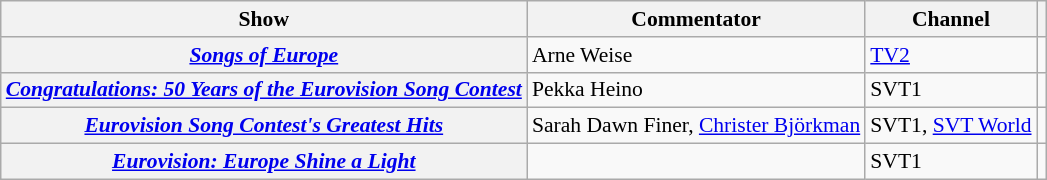<table class="wikitable plainrowheaders" style="font-size:90%;">
<tr>
<th>Show</th>
<th>Commentator</th>
<th>Channel</th>
<th></th>
</tr>
<tr>
<th scope="row"><em><a href='#'>Songs of Europe</a></em></th>
<td>Arne Weise</td>
<td><a href='#'>TV2</a></td>
<td></td>
</tr>
<tr>
<th scope="row"><em><a href='#'>Congratulations: 50 Years of the Eurovision Song Contest</a></em></th>
<td>Pekka Heino</td>
<td>SVT1</td>
<td></td>
</tr>
<tr>
<th scope="row"><em><a href='#'>Eurovision Song Contest's Greatest Hits</a></em></th>
<td>Sarah Dawn Finer, <a href='#'>Christer Björkman</a></td>
<td>SVT1, <a href='#'>SVT World</a></td>
<td></td>
</tr>
<tr>
<th scope="row"><em><a href='#'>Eurovision: Europe Shine a Light</a></em></th>
<td></td>
<td>SVT1</td>
<td></td>
</tr>
</table>
